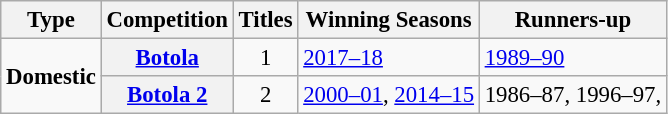<table class="wikitable plainrowheaders" style="font-size:95%; text-align:center;">
<tr>
<th style="width:5">Type</th>
<th style="width:5">Competition</th>
<th style="width:5">Titles</th>
<th style="width:5">Winning Seasons</th>
<th style="width:5">Runners-up</th>
</tr>
<tr>
<td rowspan="2"><strong>Domestic</strong></td>
<th scope=col><a href='#'>Botola</a></th>
<td>1</td>
<td align="left"><a href='#'>2017–18</a></td>
<td align="left"><a href='#'>1989–90</a></td>
</tr>
<tr>
<th scope=col><a href='#'>Botola 2</a></th>
<td>2</td>
<td align="left"><a href='#'>2000–01</a>, <a href='#'>2014–15</a></td>
<td>1986–87, 1996–97,</td>
</tr>
</table>
